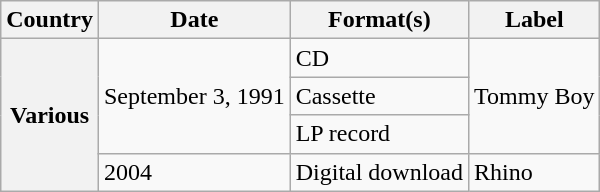<table class="wikitable plainrowheaders unsortable">
<tr>
<th scope="col">Country</th>
<th scope="col">Date</th>
<th scope="col">Format(s)</th>
<th scope="col">Label</th>
</tr>
<tr>
<th scope="row" rowspan="4">Various</th>
<td rowspan="3">September 3, 1991</td>
<td>CD</td>
<td rowspan="3">Tommy Boy</td>
</tr>
<tr>
<td>Cassette</td>
</tr>
<tr>
<td>LP record</td>
</tr>
<tr>
<td>2004</td>
<td>Digital download</td>
<td>Rhino</td>
</tr>
</table>
